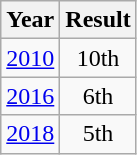<table class="wikitable" style="text-align:center">
<tr>
<th>Year</th>
<th>Result</th>
</tr>
<tr>
<td><a href='#'>2010</a></td>
<td>10th</td>
</tr>
<tr>
<td><a href='#'>2016</a></td>
<td>6th</td>
</tr>
<tr>
<td><a href='#'>2018</a></td>
<td>5th</td>
</tr>
</table>
